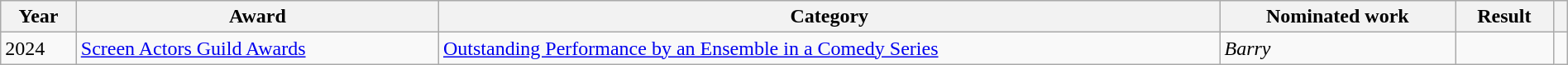<table class="wikitable sortable" width="100%">
<tr>
<th>Year</th>
<th>Award</th>
<th>Category</th>
<th>Nominated work</th>
<th>Result</th>
<th></th>
</tr>
<tr>
<td>2024</td>
<td><a href='#'>Screen Actors Guild Awards</a></td>
<td><a href='#'>Outstanding Performance by an Ensemble in a Comedy Series</a></td>
<td><em>Barry</em></td>
<td></td>
<td></td>
</tr>
</table>
